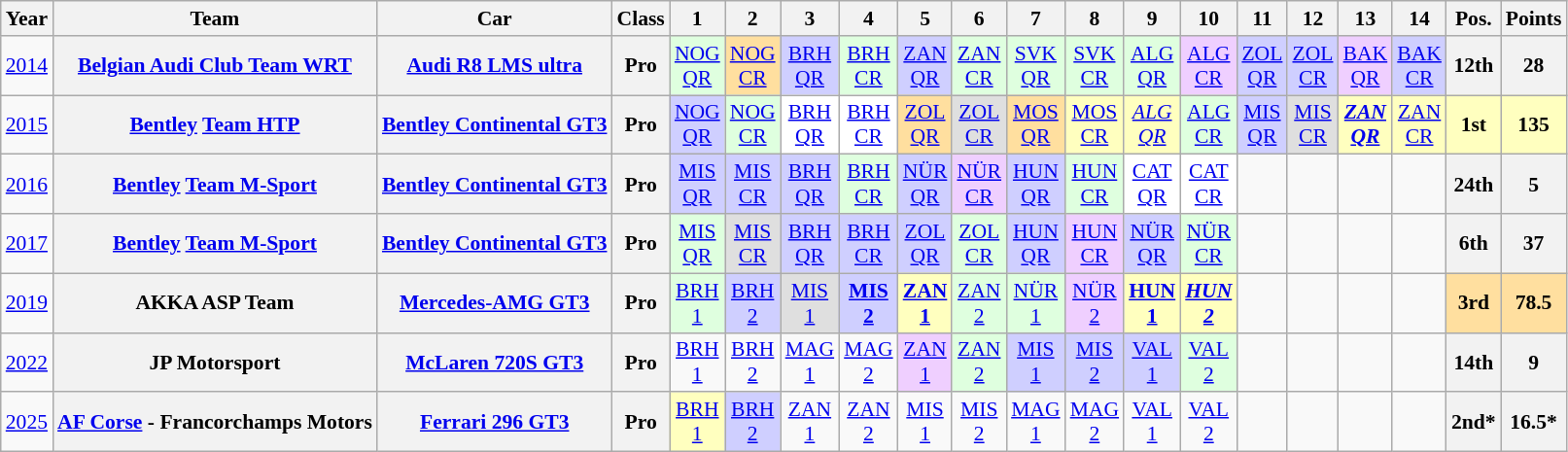<table class="wikitable" border="1" style="text-align:center; font-size:90%;">
<tr>
<th>Year</th>
<th>Team</th>
<th>Car</th>
<th>Class</th>
<th>1</th>
<th>2</th>
<th>3</th>
<th>4</th>
<th>5</th>
<th>6</th>
<th>7</th>
<th>8</th>
<th>9</th>
<th>10</th>
<th>11</th>
<th>12</th>
<th>13</th>
<th>14</th>
<th>Pos.</th>
<th>Points</th>
</tr>
<tr>
<td><a href='#'>2014</a></td>
<th><a href='#'>Belgian Audi Club Team WRT</a></th>
<th><a href='#'>Audi R8 LMS ultra</a></th>
<th>Pro</th>
<td style="background:#DFFFDF;"><a href='#'>NOG<br>QR</a><br></td>
<td style="background:#FFDF9F;"><a href='#'>NOG<br>CR</a><br></td>
<td style="background:#CFCFFF;"><a href='#'>BRH<br>QR</a><br></td>
<td style="background:#DFFFDF;"><a href='#'>BRH<br>CR</a><br></td>
<td style="background:#CFCFFF;"><a href='#'>ZAN<br>QR</a><br></td>
<td style="background:#DFFFDF;"><a href='#'>ZAN<br>CR</a><br></td>
<td style="background:#DFFFDF;"><a href='#'>SVK<br>QR</a><br></td>
<td style="background:#DFFFDF;"><a href='#'>SVK<br>CR</a><br></td>
<td style="background:#DFFFDF;"><a href='#'>ALG<br>QR</a><br></td>
<td style="background:#EFCFFF;"><a href='#'>ALG<br>CR</a><br></td>
<td style="background:#CFCFFF;"><a href='#'>ZOL<br>QR</a><br></td>
<td style="background:#CFCFFF;"><a href='#'>ZOL<br>CR</a><br></td>
<td style="background:#EFCFFF;"><a href='#'>BAK<br>QR</a><br></td>
<td style="background:#CFCFFF;"><a href='#'>BAK<br>CR</a><br></td>
<th>12th</th>
<th>28</th>
</tr>
<tr>
<td><a href='#'>2015</a></td>
<th><a href='#'>Bentley</a> <a href='#'>Team HTP</a></th>
<th><a href='#'>Bentley Continental GT3</a></th>
<th>Pro</th>
<td style="background:#CFCFFF;"><a href='#'>NOG<br>QR</a><br></td>
<td style="background:#DFFFDF;"><a href='#'>NOG<br>CR</a><br></td>
<td style="background:#FFFFFF;"><a href='#'>BRH<br>QR</a><br></td>
<td style="background:#FFFFFF;"><a href='#'>BRH<br>CR</a><br></td>
<td style="background:#FFDF9F;"><a href='#'>ZOL<br>QR</a><br></td>
<td style="background:#DFDFDF;"><a href='#'>ZOL<br>CR</a><br></td>
<td style="background:#FFDF9F;"><a href='#'>MOS<br>QR</a><br></td>
<td style="background:#FFFFBF;"><a href='#'>MOS<br>CR</a><br></td>
<td style="background:#FFFFBF;"><em><a href='#'>ALG<br>QR</a></em><br></td>
<td style="background:#DFFFDF;"><a href='#'>ALG<br>CR</a><br></td>
<td style="background:#CFCFFF;"><a href='#'>MIS<br>QR</a><br></td>
<td style="background:#DFDFDF;"><a href='#'>MIS<br>CR</a><br></td>
<td style="background:#FFFFBF;"><strong><em><a href='#'>ZAN<br>QR</a></em></strong><br></td>
<td style="background:#FFFFBF;"><a href='#'>ZAN<br>CR</a><br></td>
<th style="background:#FFFFBF;"><strong>1st</strong></th>
<th style="background:#FFFFBF;"><strong>135</strong></th>
</tr>
<tr>
<td><a href='#'>2016</a></td>
<th><a href='#'>Bentley</a> <a href='#'>Team M-Sport</a></th>
<th><a href='#'>Bentley Continental GT3</a></th>
<th>Pro</th>
<td style="background:#CFCFFF;"><a href='#'>MIS<br>QR</a><br></td>
<td style="background:#CFCFFF;"><a href='#'>MIS<br>CR</a><br></td>
<td style="background:#CFCFFF;"><a href='#'>BRH<br>QR</a><br></td>
<td style="background:#DFFFDF;"><a href='#'>BRH<br>CR</a><br></td>
<td style="background:#CFCFFF;"><a href='#'>NÜR<br>QR</a><br></td>
<td style="background:#EFCFFF;"><a href='#'>NÜR<br>CR</a><br></td>
<td style="background:#CFCFFF;"><a href='#'>HUN<br>QR</a><br></td>
<td style="background:#DFFFDF;"><a href='#'>HUN<br>CR</a><br></td>
<td style="background:#FFFFFF;"><a href='#'>CAT<br>QR</a><br></td>
<td style="background:#FFFFFF;"><a href='#'>CAT<br>CR</a><br></td>
<td></td>
<td></td>
<td></td>
<td></td>
<th>24th</th>
<th>5</th>
</tr>
<tr>
<td><a href='#'>2017</a></td>
<th><a href='#'>Bentley</a> <a href='#'>Team M-Sport</a></th>
<th><a href='#'>Bentley Continental GT3</a></th>
<th>Pro</th>
<td style="background:#DFFFDF;"><a href='#'>MIS<br>QR</a><br></td>
<td style="background:#DFDFDF;"><a href='#'>MIS<br>CR</a><br></td>
<td style="background:#CFCFFF;"><a href='#'>BRH<br>QR</a><br></td>
<td style="background:#CFCFFF;"><a href='#'>BRH<br>CR</a><br></td>
<td style="background:#CFCFFF;"><a href='#'>ZOL<br>QR</a><br></td>
<td style="background:#DFFFDF;"><a href='#'>ZOL<br>CR</a><br></td>
<td style="background:#CFCFFF;"><a href='#'>HUN<br>QR</a><br></td>
<td style="background:#EFCFFF;"><a href='#'>HUN<br>CR</a><br></td>
<td style="background:#CFCFFF;"><a href='#'>NÜR<br>QR</a><br></td>
<td style="background:#DFFFDF;"><a href='#'>NÜR<br>CR</a><br></td>
<td></td>
<td></td>
<td></td>
<td></td>
<th>6th</th>
<th>37</th>
</tr>
<tr>
<td><a href='#'>2019</a></td>
<th>AKKA ASP Team</th>
<th><a href='#'>Mercedes-AMG GT3</a></th>
<th>Pro</th>
<td style="background:#DFFFDF;"><a href='#'>BRH<br>1</a><br></td>
<td style="background:#CFCFFF;"><a href='#'>BRH<br>2</a><br></td>
<td style="background:#DFDFDF;"><a href='#'>MIS<br>1</a><br></td>
<td style="background:#CFCFFF;"><strong><a href='#'>MIS<br>2</a></strong><br></td>
<td style="background:#FFFFBF;"><strong><a href='#'>ZAN<br>1</a></strong><br></td>
<td style="background:#DFFFDF;"><a href='#'>ZAN<br>2</a><br></td>
<td style="background:#DFFFDF;"><a href='#'>NÜR<br>1</a><br></td>
<td style="background:#EFCFFF;"><a href='#'>NÜR<br>2</a><br></td>
<td style="background:#FFFFBF;"><strong><a href='#'>HUN<br>1</a></strong><br></td>
<td style="background:#FFFFBF;"><strong><em><a href='#'>HUN<br>2</a></em></strong><br></td>
<td></td>
<td></td>
<td></td>
<td></td>
<th style="background:#FFDF9F;">3rd</th>
<th style="background:#FFDF9F;">78.5</th>
</tr>
<tr>
<td><a href='#'>2022</a></td>
<th>JP Motorsport</th>
<th><a href='#'>McLaren 720S GT3</a></th>
<th>Pro</th>
<td style="background:#;"><a href='#'>BRH<br>1</a></td>
<td style="background:#;"><a href='#'>BRH<br>2</a></td>
<td style="background:#;"><a href='#'>MAG<br>1</a></td>
<td style="background:#;"><a href='#'>MAG<br>2</a></td>
<td style="background:#EFCFFF;"><a href='#'>ZAN<br>1</a><br></td>
<td style="background:#DFFFDF;"><a href='#'>ZAN<br>2</a><br></td>
<td style="background:#CFCFFF;"><a href='#'>MIS<br>1</a><br></td>
<td style="background:#CFCFFF;"><a href='#'>MIS<br>2</a><br></td>
<td style="background:#CFCFFF;"><a href='#'>VAL<br>1</a><br></td>
<td style="background:#DFFFDF;"><a href='#'>VAL <br>2</a><br></td>
<td></td>
<td></td>
<td></td>
<td></td>
<th>14th</th>
<th>9</th>
</tr>
<tr>
<td><a href='#'>2025</a></td>
<th><a href='#'>AF Corse</a> - Francorchamps Motors</th>
<th><a href='#'>Ferrari 296 GT3</a></th>
<th>Pro</th>
<td style="background:#FFFFBF;"><a href='#'>BRH<br>1</a><br></td>
<td style="background:#CFCFFF"><a href='#'>BRH<br>2</a><br></td>
<td style="background:#;"><a href='#'>ZAN<br>1</a><br></td>
<td style="background:#;"><a href='#'>ZAN<br>2</a><br></td>
<td style="background:#;"><a href='#'>MIS<br>1</a><br></td>
<td style="background:#;"><a href='#'>MIS<br>2</a><br></td>
<td style="background:#;"><a href='#'>MAG<br>1</a><br></td>
<td style="background:#;"><a href='#'>MAG<br>2</a><br></td>
<td style="background:#;"><a href='#'>VAL<br>1</a><br></td>
<td style="background:#;"><a href='#'>VAL <br>2</a><br></td>
<td></td>
<td></td>
<td></td>
<td></td>
<th>2nd*</th>
<th>16.5*</th>
</tr>
</table>
